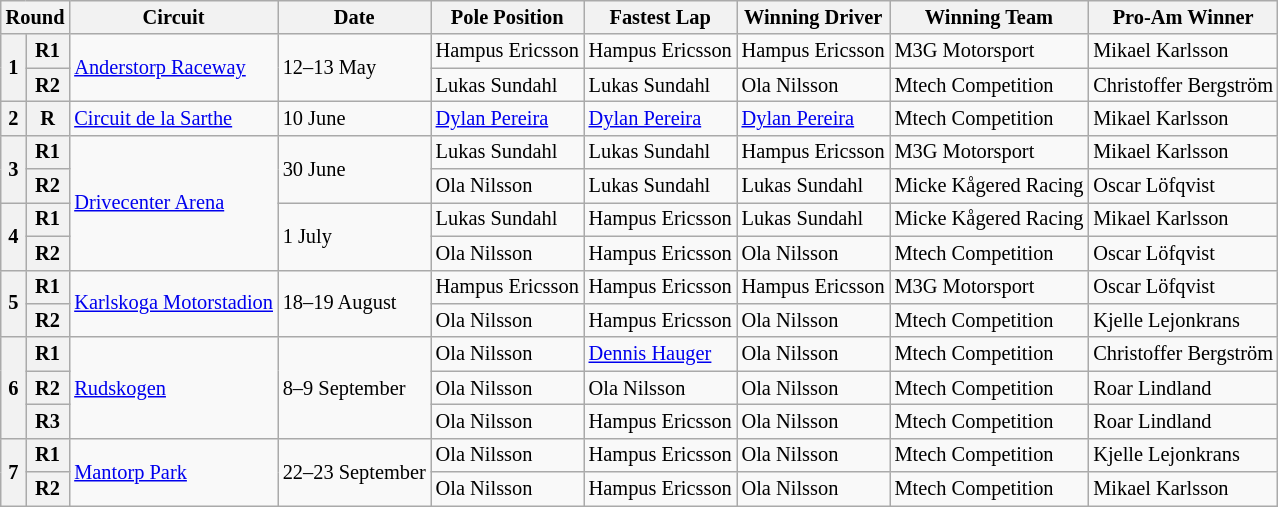<table class="wikitable" style="font-size:85%;">
<tr>
<th colspan="2">Round</th>
<th>Circuit</th>
<th>Date</th>
<th>Pole Position</th>
<th>Fastest Lap</th>
<th>Winning Driver</th>
<th>Winning Team</th>
<th>Pro-Am Winner</th>
</tr>
<tr>
<th rowspan="2">1</th>
<th>R1</th>
<td rowspan="2"> <a href='#'>Anderstorp Raceway</a></td>
<td rowspan="2">12–13 May</td>
<td> Hampus Ericsson</td>
<td> Hampus Ericsson</td>
<td> Hampus Ericsson</td>
<td> M3G Motorsport</td>
<td> Mikael Karlsson</td>
</tr>
<tr>
<th>R2</th>
<td> Lukas Sundahl</td>
<td> Lukas Sundahl</td>
<td> Ola Nilsson</td>
<td> Mtech Competition</td>
<td> Christoffer Bergström</td>
</tr>
<tr>
<th>2</th>
<th>R</th>
<td> <a href='#'>Circuit de la Sarthe</a></td>
<td>10 June</td>
<td> <a href='#'>Dylan Pereira</a></td>
<td> <a href='#'>Dylan Pereira</a></td>
<td> <a href='#'>Dylan Pereira</a></td>
<td> Mtech Competition</td>
<td> Mikael Karlsson</td>
</tr>
<tr>
<th rowspan="2">3</th>
<th>R1</th>
<td rowspan="4"> <a href='#'>Drivecenter Arena</a></td>
<td rowspan="2">30 June</td>
<td> Lukas Sundahl</td>
<td> Lukas Sundahl</td>
<td> Hampus Ericsson</td>
<td> M3G Motorsport</td>
<td> Mikael Karlsson</td>
</tr>
<tr>
<th>R2</th>
<td> Ola Nilsson</td>
<td> Lukas Sundahl</td>
<td> Lukas Sundahl</td>
<td> Micke Kågered Racing</td>
<td> Oscar Löfqvist</td>
</tr>
<tr>
<th rowspan="2">4</th>
<th>R1</th>
<td rowspan="2">1 July</td>
<td> Lukas Sundahl</td>
<td> Hampus Ericsson</td>
<td> Lukas Sundahl</td>
<td> Micke Kågered Racing</td>
<td> Mikael Karlsson</td>
</tr>
<tr>
<th>R2</th>
<td> Ola Nilsson</td>
<td> Hampus Ericsson</td>
<td> Ola Nilsson</td>
<td> Mtech Competition</td>
<td> Oscar Löfqvist</td>
</tr>
<tr>
<th rowspan="2">5</th>
<th>R1</th>
<td rowspan="2"> <a href='#'>Karlskoga Motorstadion</a></td>
<td rowspan="2">18–19 August</td>
<td> Hampus Ericsson</td>
<td> Hampus Ericsson</td>
<td> Hampus Ericsson</td>
<td> M3G Motorsport</td>
<td> Oscar Löfqvist</td>
</tr>
<tr>
<th>R2</th>
<td> Ola Nilsson</td>
<td> Hampus Ericsson</td>
<td> Ola Nilsson</td>
<td> Mtech Competition</td>
<td> Kjelle Lejonkrans</td>
</tr>
<tr>
<th rowspan="3">6</th>
<th>R1</th>
<td rowspan="3"> <a href='#'>Rudskogen</a></td>
<td rowspan="3">8–9 September</td>
<td> Ola Nilsson</td>
<td> <a href='#'>Dennis Hauger</a></td>
<td> Ola Nilsson</td>
<td> Mtech Competition</td>
<td> Christoffer Bergström</td>
</tr>
<tr>
<th>R2</th>
<td> Ola Nilsson</td>
<td> Ola Nilsson</td>
<td> Ola Nilsson</td>
<td> Mtech Competition</td>
<td> Roar Lindland</td>
</tr>
<tr>
<th>R3</th>
<td> Ola Nilsson</td>
<td> Hampus Ericsson</td>
<td> Ola Nilsson</td>
<td> Mtech Competition</td>
<td> Roar Lindland</td>
</tr>
<tr>
<th rowspan="2">7</th>
<th>R1</th>
<td rowspan="2"> <a href='#'>Mantorp Park</a></td>
<td rowspan="2">22–23 September</td>
<td> Ola Nilsson</td>
<td> Hampus Ericsson</td>
<td> Ola Nilsson</td>
<td> Mtech Competition</td>
<td> Kjelle Lejonkrans</td>
</tr>
<tr>
<th>R2</th>
<td> Ola Nilsson</td>
<td> Hampus Ericsson</td>
<td> Ola Nilsson</td>
<td> Mtech Competition</td>
<td> Mikael Karlsson</td>
</tr>
</table>
